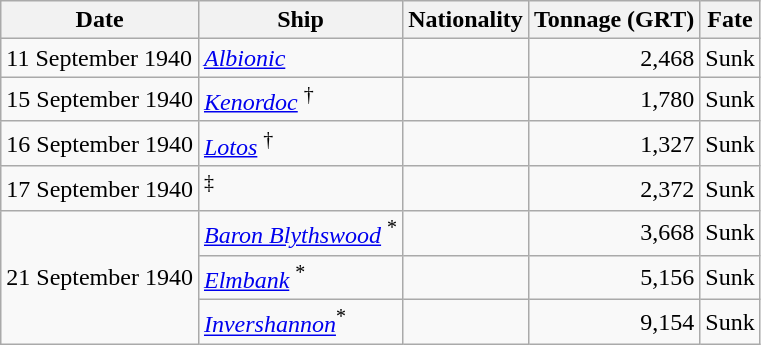<table class="wikitable">
<tr>
<th>Date</th>
<th>Ship</th>
<th>Nationality</th>
<th>Tonnage (GRT)</th>
<th>Fate</th>
</tr>
<tr>
<td>11 September 1940</td>
<td><em><a href='#'>Albionic</a></em></td>
<td align="left"></td>
<td align="right">2,468</td>
<td>Sunk</td>
</tr>
<tr>
<td>15 September 1940</td>
<td><em><a href='#'>Kenordoc</a></em> <sup>†</sup></td>
<td align="left"></td>
<td align="right">1,780</td>
<td>Sunk</td>
</tr>
<tr>
<td>16 September 1940</td>
<td><em><a href='#'>Lotos</a></em> <sup>†</sup></td>
<td align="left"></td>
<td align="right">1,327</td>
<td>Sunk</td>
</tr>
<tr>
<td>17 September 1940</td>
<td> <sup>‡</sup></td>
<td align="left"></td>
<td align="right">2,372</td>
<td>Sunk</td>
</tr>
<tr>
<td rowspan="3">21 September 1940</td>
<td><em><a href='#'>Baron Blythswood</a></em> <sup>*</sup></td>
<td align="left"></td>
<td align="right">3,668</td>
<td>Sunk</td>
</tr>
<tr>
<td><em><a href='#'>Elmbank</a></em> <sup>*</sup></td>
<td align="left"></td>
<td align="right">5,156</td>
<td>Sunk</td>
</tr>
<tr>
<td><em><a href='#'>Invershannon</a></em><sup>*</sup></td>
<td align="left"></td>
<td align="right">9,154</td>
<td>Sunk</td>
</tr>
</table>
